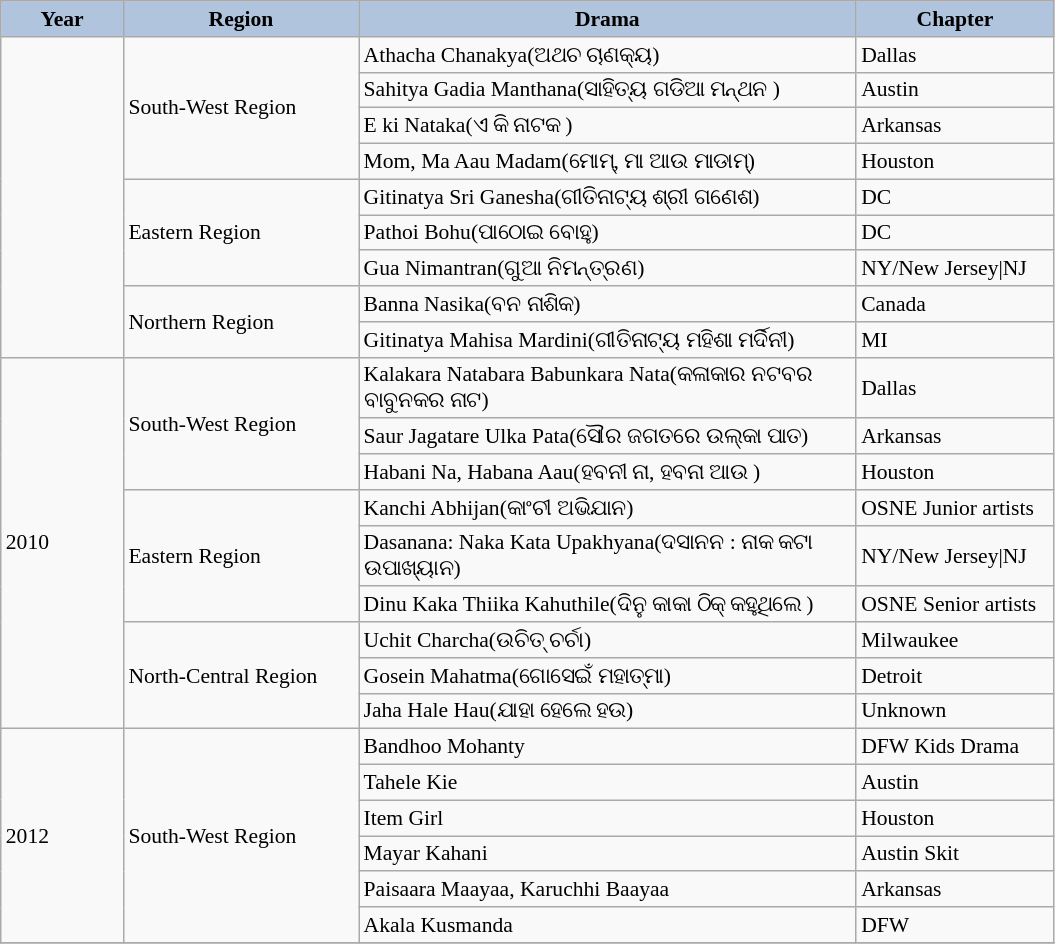<table class="wikitable" style="font-size:90%">
<tr>
<th style="background:#b0c4de; width:75px;">Year</th>
<th style="background:#b0c4de; width:150px;">Region</th>
<th style="background:#b0c4de; width:325px;">Drama</th>
<th style="background:#b0c4de; width:125px;">Chapter</th>
</tr>
<tr>
<td rowspan="9"></td>
<td rowspan="4">South-West Region</td>
<td>Athacha Chanakya(ଅଥଚ  ଚାଣକ୍ୟ)</td>
<td>Dallas</td>
</tr>
<tr>
<td>Sahitya Gadia Manthana(ସାହିତ୍ୟ ଗଡିଆ ମନ୍ଥନ )</td>
<td>Austin</td>
</tr>
<tr>
<td>E ki Nataka(ଏ କି ନାଟକ )</td>
<td>Arkansas</td>
</tr>
<tr>
<td>Mom, Ma Aau Madam(ମୋମ୍, ମା ଆଉ ମାଡାମ୍)</td>
<td>Houston</td>
</tr>
<tr>
<td rowspan="3">Eastern Region</td>
<td>Gitinatya Sri Ganesha(ଗୀତିନାଟ୍ୟ ଶ୍ରୀ ଗଣେଶ)</td>
<td Washington, D.C.>DC</td>
</tr>
<tr>
<td>Pathoi Bohu(ପାଠୋଇ ବୋହୁ)</td>
<td Washington, D.C.>DC</td>
</tr>
<tr>
<td>Gua Nimantran(ଗୁଆ ନିମନ୍ତ୍ରଣ)</td>
<td New York>NY/New Jersey|NJ</td>
</tr>
<tr>
<td rowspan="2">Northern Region</td>
<td>Banna Nasika(ବନ ନାଶିକ)</td>
<td>Canada</td>
</tr>
<tr>
<td>Gitinatya Mahisa Mardini(ଗୀତିନାଟ୍ୟ ମହିଶା ମର୍ଦିନୀ)</td>
<td Michigan>MI</td>
</tr>
<tr>
<td rowspan="9">2010</td>
<td rowspan="3">South-West Region</td>
<td>Kalakara Natabara Babunkara Nata(କଳାକାର ନଟବର ବାବୁନକର ନାଟ)</td>
<td>Dallas</td>
</tr>
<tr>
<td>Saur Jagatare Ulka Pata(ସୌର ଜଗତରେ ଉଲ୍କା ପାତ)</td>
<td>Arkansas</td>
</tr>
<tr>
<td>Habani Na, Habana Aau(ହବନୀ ନା, ହବନା ଆଉ )</td>
<td>Houston</td>
</tr>
<tr>
<td rowspan="3">Eastern Region</td>
<td>Kanchi Abhijan(କାଂଚୀ ଅଭିଯାନ)</td>
<td>OSNE Junior artists</td>
</tr>
<tr>
<td>Dasanana: Naka Kata Upakhyana(ଦସାନନ : ନାକ  କଟା ଉପାଖ୍ୟାନ)</td>
<td New York>NY/New Jersey|NJ</td>
</tr>
<tr>
<td>Dinu Kaka Thiika Kahuthile(ଦିନୁ କାକା ଠିକ୍ କହୁଥିଲେ )</td>
<td>OSNE Senior artists</td>
</tr>
<tr>
<td rowspan="3">North-Central Region</td>
<td>Uchit Charcha(ଉଚିତ୍ ଚର୍ଚା)</td>
<td>Milwaukee</td>
</tr>
<tr>
<td>Gosein Mahatma(ଗୋସେଇଁ ମହାତ୍ମା)</td>
<td>Detroit</td>
</tr>
<tr>
<td>Jaha Hale Hau(ଯାହା ହେଲେ ହଉ)</td>
<td>Unknown</td>
</tr>
<tr>
<td rowspan="6">2012</td>
<td rowspan="6">South-West Region</td>
<td>Bandhoo Mohanty</td>
<td>DFW Kids Drama</td>
</tr>
<tr>
<td>Tahele Kie</td>
<td>Austin</td>
</tr>
<tr>
<td>Item Girl</td>
<td>Houston</td>
</tr>
<tr>
<td>Mayar Kahani</td>
<td>Austin Skit</td>
</tr>
<tr>
<td>Paisaara Maayaa, Karuchhi Baayaa</td>
<td>Arkansas</td>
</tr>
<tr>
<td>Akala Kusmanda</td>
<td>DFW</td>
</tr>
<tr>
</tr>
</table>
